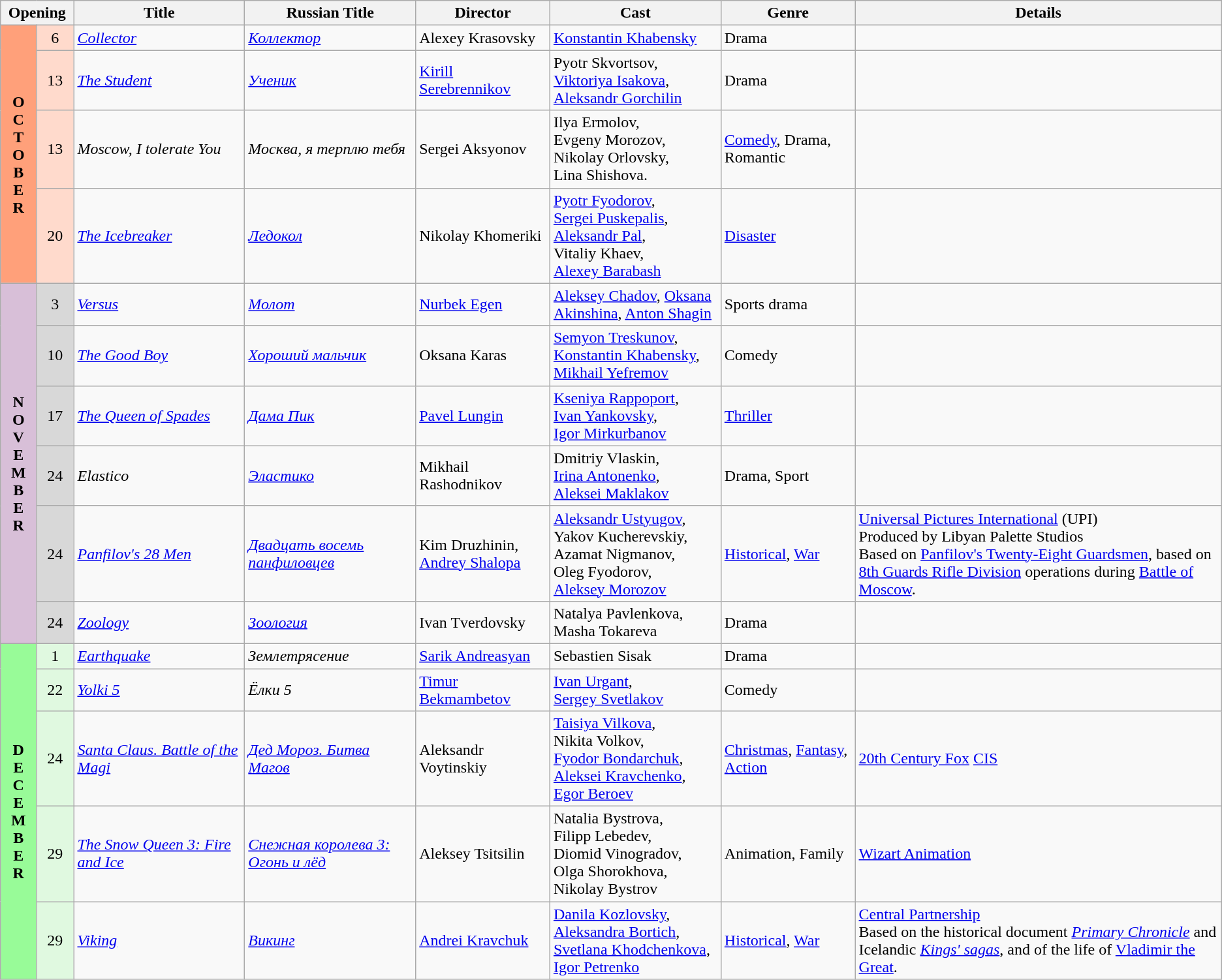<table class="wikitable">
<tr>
<th style="width:6%;" colspan="2">Opening</th>
<th style="width:14%;">Title</th>
<th style="width:14%;">Russian Title</th>
<th style="width:11%;">Director</th>
<th style="width:14%;">Cast</th>
<th style="width:11%;">Genre</th>
<th>Details</th>
</tr>
<tr>
<th rowspan="4" align="center" style="background:#ffa07a; textcolor:#000;">O<br>C<br>T<br>O<br>B<br>E<br>R</th>
<td align="center" style="background:#ffdacc;">6</td>
<td><em><a href='#'>Collector</a></em></td>
<td><em><a href='#'>Коллектор</a></em></td>
<td>Alexey Krasovsky</td>
<td><a href='#'>Konstantin Khabensky</a></td>
<td>Drama</td>
<td></td>
</tr>
<tr>
<td align="center" style="background:#ffdacc;">13</td>
<td><em><a href='#'>The Student</a></em></td>
<td><em><a href='#'>Ученик</a></em></td>
<td><a href='#'>Kirill Serebrennikov</a></td>
<td>Pyotr Skvortsov, <a href='#'>Viktoriya Isakova</a>, <a href='#'>Aleksandr Gorchilin</a></td>
<td>Drama</td>
<td></td>
</tr>
<tr>
<td align="center" style="background:#ffdacc;">13</td>
<td><em>Moscow, I tolerate You</em></td>
<td><em>Москва, я терплю тебя</em></td>
<td>Sergei Aksyonov</td>
<td>Ilya Ermolov,<br> Evgeny Morozov,<br> Nikolay Orlovsky,<br> Lina Shishova.</td>
<td><a href='#'>Comedy</a>, Drama, Romantic</td>
<td></td>
</tr>
<tr>
<td align="center" style="background:#ffdacc;">20</td>
<td><em><a href='#'>The Icebreaker</a></em></td>
<td><em><a href='#'>Ледокол</a></em></td>
<td>Nikolay Khomeriki</td>
<td><a href='#'>Pyotr Fyodorov</a>,<br> <a href='#'>Sergei Puskepalis</a>,<br> <a href='#'>Aleksandr Pal</a>,<br> Vitaliy Khaev,<br> <a href='#'>Alexey Barabash</a></td>
<td><a href='#'>Disaster</a></td>
<td></td>
</tr>
<tr>
<th rowspan="6" align="center" style="background:thistle; textcolor:#000;">N<br>O<br>V<br>E<br>M<br>B<br>E<br>R</th>
<td align="center" style="background:#d8d8d8;">3</td>
<td><em><a href='#'>Versus</a></em></td>
<td><em><a href='#'>Молот</a></em></td>
<td><a href='#'>Nurbek Egen</a></td>
<td><a href='#'>Aleksey Chadov</a>, <a href='#'>Oksana Akinshina</a>, <a href='#'>Anton Shagin</a></td>
<td>Sports drama</td>
<td></td>
</tr>
<tr>
<td align="center" style="background:#d8d8d8;">10</td>
<td><em><a href='#'>The Good Boy</a></em></td>
<td><em><a href='#'>Хороший мальчик</a></em></td>
<td>Oksana Karas</td>
<td><a href='#'>Semyon Treskunov</a>, <a href='#'>Konstantin Khabensky</a>, <a href='#'>Mikhail Yefremov</a></td>
<td>Comedy</td>
<td></td>
</tr>
<tr>
<td align="center" style="background:#d8d8d8;">17</td>
<td><em><a href='#'>The Queen of Spades</a></em></td>
<td><em><a href='#'>Дама Пик</a></em></td>
<td><a href='#'>Pavel Lungin</a></td>
<td><a href='#'>Kseniya Rappoport</a>,<br> <a href='#'>Ivan Yankovsky</a>,<br> <a href='#'>Igor Mirkurbanov</a></td>
<td><a href='#'>Thriller</a></td>
<td></td>
</tr>
<tr>
<td align="center" style="background:#d8d8d8;">24</td>
<td><em>Elastico</em></td>
<td><em><a href='#'>Эластико</a></em></td>
<td>Mikhail Rashodnikov</td>
<td>Dmitriy Vlaskin,<br> <a href='#'>Irina Antonenko</a>,<br> <a href='#'>Aleksei Maklakov</a></td>
<td>Drama, Sport</td>
<td></td>
</tr>
<tr>
<td align="center" style="background:#d8d8d8;">24</td>
<td><em><a href='#'>Panfilov's 28 Men</a></em></td>
<td><em><a href='#'>Двадцать восемь панфиловцев</a></em></td>
<td>Kim Druzhinin,<br> <a href='#'>Andrey Shalopa</a></td>
<td><a href='#'>Aleksandr Ustyugov</a>,<br> Yakov Kucherevskiy,<br> Azamat Nigmanov,<br> Oleg Fyodorov,<br> <a href='#'>Aleksey Morozov</a></td>
<td><a href='#'>Historical</a>, <a href='#'>War</a></td>
<td><a href='#'>Universal Pictures International</a> (UPI) <br> Produced by Libyan Palette Studios<br> Based on <a href='#'>Panfilov's Twenty-Eight Guardsmen</a>, based on <a href='#'>8th Guards Rifle Division</a> operations during <a href='#'>Battle of Moscow</a>. </td>
</tr>
<tr>
<td align="center" style="background:#d8d8d8;">24</td>
<td><em><a href='#'>Zoology</a></em></td>
<td><em><a href='#'>Зоология</a></em></td>
<td>Ivan Tverdovsky</td>
<td>Natalya Pavlenkova,<br> Masha Tokareva</td>
<td>Drama</td>
<td></td>
</tr>
<tr>
<th rowspan="5" align="center" style="background:#98fb98; textcolor:#000;">D<br>E<br>C<br>E<br>M<br>B<br>E<br>R</th>
<td align="center" style="background:#e0f9e0;">1</td>
<td><em><a href='#'>Earthquake</a></em></td>
<td><em>Землетрясение</em></td>
<td><a href='#'>Sarik Andreasyan</a></td>
<td>Sebastien Sisak</td>
<td>Drama</td>
<td></td>
</tr>
<tr>
<td align="center" style="background:#e0f9e0;">22</td>
<td><em><a href='#'>Yolki 5</a></em></td>
<td><em>Ёлки 5</em></td>
<td><a href='#'>Timur Bekmambetov</a></td>
<td><a href='#'>Ivan Urgant</a>,<br> <a href='#'>Sergey Svetlakov</a></td>
<td>Comedy</td>
<td></td>
</tr>
<tr>
<td align="center" style="background:#e0f9e0;">24</td>
<td><em><a href='#'>Santa Claus. Battle of the Magi</a></em></td>
<td><em><a href='#'>Дед Мороз. Битва Магов</a></em></td>
<td>Aleksandr Voytinskiy</td>
<td><a href='#'>Taisiya Vilkova</a>,<br> Nikita Volkov,<br> <a href='#'>Fyodor Bondarchuk</a>,<br> <a href='#'>Aleksei Kravchenko</a>,<br> <a href='#'>Egor Beroev</a></td>
<td><a href='#'>Christmas</a>, <a href='#'>Fantasy</a>, <a href='#'>Action</a></td>
<td><a href='#'>20th Century Fox</a> <a href='#'>CIS</a></td>
</tr>
<tr>
<td align="center" style="background:#e0f9e0;">29</td>
<td><em><a href='#'>The Snow Queen 3: Fire and Ice</a></em></td>
<td><em><a href='#'>Снежная королева 3: Огонь и лёд</a></em></td>
<td>Aleksey Tsitsilin</td>
<td>Natalia Bystrova,<br> Filipp Lebedev,<br> Diomid Vinogradov,<br> Olga Shorokhova,<br> Nikolay Bystrov</td>
<td>Animation, Family</td>
<td><a href='#'>Wizart Animation</a></td>
</tr>
<tr>
<td align="center" style="background:#e0f9e0;">29</td>
<td><em><a href='#'>Viking</a></em></td>
<td><em><a href='#'>Викинг</a></em></td>
<td><a href='#'>Andrei Kravchuk</a></td>
<td><a href='#'>Danila Kozlovsky</a>, <a href='#'>Aleksandra Bortich</a>, <a href='#'>Svetlana Khodchenkova</a>, <a href='#'>Igor Petrenko</a></td>
<td><a href='#'>Historical</a>, <a href='#'>War</a></td>
<td><a href='#'>Central Partnership</a> <br> Based on the historical document <em><a href='#'>Primary Chronicle</a></em> and Icelandic <em><a href='#'>Kings' sagas</a></em>, and of the life of <a href='#'>Vladimir the Great</a>.</td>
</tr>
</table>
